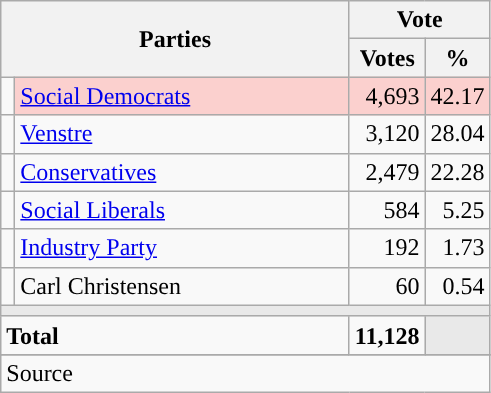<table class="wikitable" style="text-align:right;">
<tr>
<th style="text-align:centre;" rowspan="2" colspan="2" width="225">Parties</th>
<th colspan="3">Vote</th>
</tr>
<tr>
<th width="15">Votes</th>
<th width="15">%</th>
</tr>
<tr>
<td width="2" style="color:inherit;background:"></td>
<td bgcolor=#fbd0ce  align="left"><a href='#'>Social Democrats</a></td>
<td bgcolor=#fbd0ce>4,693</td>
<td bgcolor=#fbd0ce>42.17</td>
</tr>
<tr>
<td width="2" style="color:inherit;background:"></td>
<td align="left"><a href='#'>Venstre</a></td>
<td>3,120</td>
<td>28.04</td>
</tr>
<tr>
<td width="2" style="color:inherit;background:"></td>
<td align="left"><a href='#'>Conservatives</a></td>
<td>2,479</td>
<td>22.28</td>
</tr>
<tr>
<td width="2" style="color:inherit;background:"></td>
<td align="left"><a href='#'>Social Liberals</a></td>
<td>584</td>
<td>5.25</td>
</tr>
<tr>
<td width="2" style="color:inherit;background:"></td>
<td align="left"><a href='#'>Industry Party</a></td>
<td>192</td>
<td>1.73</td>
</tr>
<tr>
<td width="2" style="color:inherit;background:"></td>
<td align="left">Carl Christensen</td>
<td>60</td>
<td>0.54</td>
</tr>
<tr>
<td colspan="7" bgcolor="#E9E9E9"></td>
</tr>
<tr>
<td align="left" colspan="2"><strong>Total</strong></td>
<td><strong>11,128</strong></td>
<td bgcolor="#E9E9E9" colspan="2"></td>
</tr>
<tr>
</tr>
<tr>
<td align="left" colspan="6">Source</td>
</tr>
</table>
